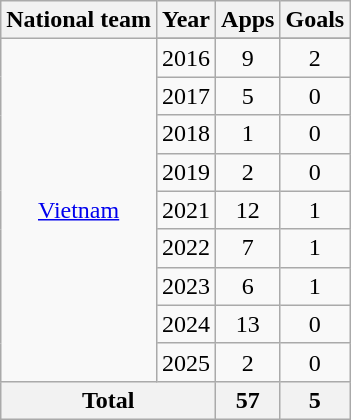<table class=wikitable style=text-align:center>
<tr>
<th>National team</th>
<th>Year</th>
<th>Apps</th>
<th>Goals</th>
</tr>
<tr>
<td rowspan=10><a href='#'>Vietnam</a></td>
</tr>
<tr>
<td>2016</td>
<td>9</td>
<td>2</td>
</tr>
<tr>
<td>2017</td>
<td>5</td>
<td>0</td>
</tr>
<tr>
<td>2018</td>
<td>1</td>
<td>0</td>
</tr>
<tr>
<td>2019</td>
<td>2</td>
<td>0</td>
</tr>
<tr>
<td>2021</td>
<td>12</td>
<td>1</td>
</tr>
<tr>
<td>2022</td>
<td>7</td>
<td>1</td>
</tr>
<tr>
<td>2023</td>
<td>6</td>
<td>1</td>
</tr>
<tr>
<td>2024</td>
<td>13</td>
<td>0</td>
</tr>
<tr>
<td>2025</td>
<td>2</td>
<td>0</td>
</tr>
<tr>
<th colspan=2>Total</th>
<th>57</th>
<th>5</th>
</tr>
</table>
